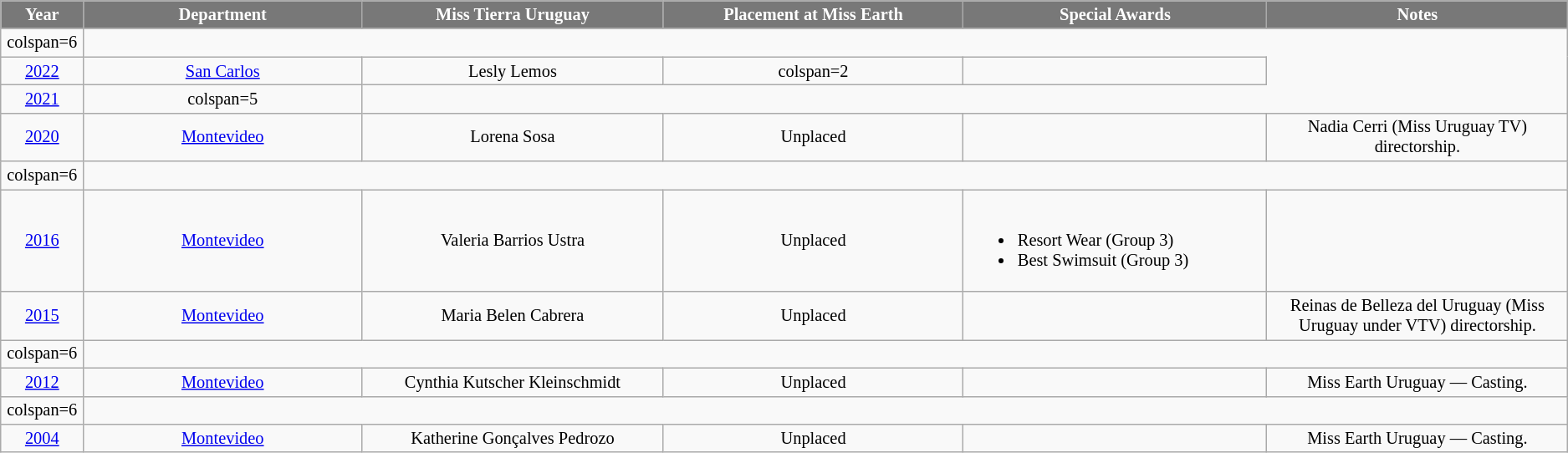<table class="wikitable " style="font-size: 85%; text-align:center">
<tr>
<th style="width:60px; background:#787878; color:#fff;">Year</th>
<th style="width:230px; background:#787878; color:#fff;">Department</th>
<th style="width:250px; background:#787878; color:#fff;">Miss Tierra Uruguay</th>
<th style="width:250px; background:#787878; color:#fff;">Placement at Miss Earth</th>
<th style="width:250px; background:#787878; color:#fff;">Special Awards</th>
<th style="width:250px; background:#787878; color:#fff;">Notes</th>
</tr>
<tr>
<td>colspan=6 </td>
</tr>
<tr>
<td><a href='#'>2022</a></td>
<td><a href='#'>San Carlos</a></td>
<td>Lesly Lemos</td>
<td>colspan=2 </td>
<td></td>
</tr>
<tr>
<td><a href='#'>2021</a></td>
<td>colspan=5 </td>
</tr>
<tr>
<td><a href='#'>2020</a></td>
<td><a href='#'>Montevideo</a></td>
<td>Lorena Sosa</td>
<td>Unplaced</td>
<td></td>
<td>Nadia Cerri (Miss Uruguay TV) directorship.</td>
</tr>
<tr>
<td>colspan=6 </td>
</tr>
<tr>
<td><a href='#'>2016</a></td>
<td><a href='#'>Montevideo</a></td>
<td>Valeria Barrios Ustra</td>
<td>Unplaced</td>
<td style="text-align:left;"><br><ul><li> Resort Wear (Group 3)</li><li> Best Swimsuit (Group 3)</li></ul></td>
<td></td>
</tr>
<tr>
<td><a href='#'>2015</a></td>
<td><a href='#'>Montevideo</a></td>
<td>Maria Belen Cabrera</td>
<td>Unplaced</td>
<td></td>
<td>Reinas de Belleza del Uruguay (Miss Uruguay under VTV) directorship.</td>
</tr>
<tr>
<td>colspan=6 </td>
</tr>
<tr>
<td><a href='#'>2012</a></td>
<td><a href='#'>Montevideo</a></td>
<td>Cynthia Kutscher Kleinschmidt</td>
<td>Unplaced</td>
<td></td>
<td>Miss Earth Uruguay — Casting.</td>
</tr>
<tr>
<td>colspan=6 </td>
</tr>
<tr>
<td><a href='#'>2004</a></td>
<td><a href='#'>Montevideo</a></td>
<td>Katherine Gonçalves Pedrozo</td>
<td>Unplaced</td>
<td></td>
<td>Miss Earth Uruguay — Casting.</td>
</tr>
</table>
